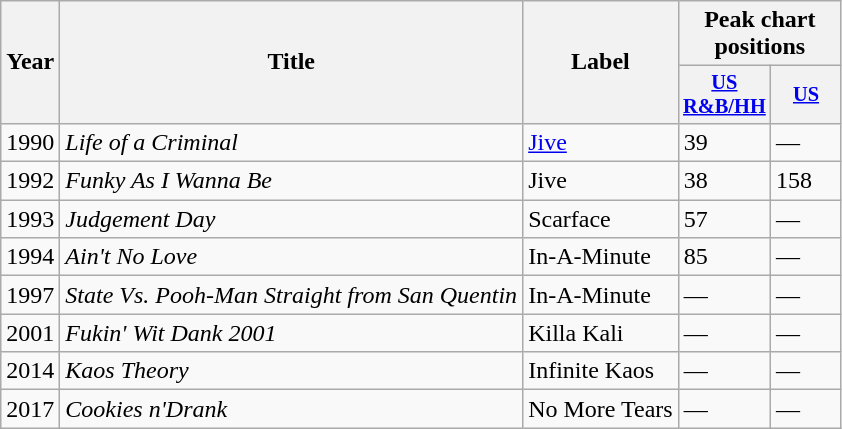<table class="wikitable">
<tr>
<th scope="col" rowspan="2">Year</th>
<th scope="col" rowspan="2">Title</th>
<th scope="col" rowspan="2">Label</th>
<th scope="col" colspan="2">Peak chart positions</th>
</tr>
<tr>
<th scope="col" style="width:3em;font-size:85%;"><a href='#'>US<br>R&B/HH</a><br></th>
<th scope="col" style="width:3em;font-size:85%;"><a href='#'>US</a><br></th>
</tr>
<tr>
<td>1990</td>
<td><em>Life of a Criminal</em></td>
<td><a href='#'>Jive</a></td>
<td>39</td>
<td>—</td>
</tr>
<tr>
<td>1992</td>
<td><em>Funky As I Wanna Be</em></td>
<td>Jive</td>
<td>38</td>
<td>158</td>
</tr>
<tr>
<td>1993</td>
<td><em>Judgement Day</em></td>
<td>Scarface</td>
<td>57</td>
<td>—</td>
</tr>
<tr>
<td>1994</td>
<td><em>Ain't No Love</em></td>
<td>In-A-Minute</td>
<td>85</td>
<td>—</td>
</tr>
<tr>
<td>1997</td>
<td><em>State Vs. Pooh-Man Straight from San Quentin</em></td>
<td>In-A-Minute</td>
<td>—</td>
<td>—</td>
</tr>
<tr>
<td>2001</td>
<td><em>Fukin' Wit Dank 2001</em></td>
<td>Killa Kali</td>
<td>—</td>
<td>—</td>
</tr>
<tr>
<td>2014</td>
<td><em>Kaos Theory</em></td>
<td>Infinite Kaos</td>
<td>—</td>
<td>—</td>
</tr>
<tr>
<td>2017</td>
<td><em>Cookies n'Drank</em></td>
<td>No More Tears</td>
<td>—</td>
<td>—</td>
</tr>
</table>
